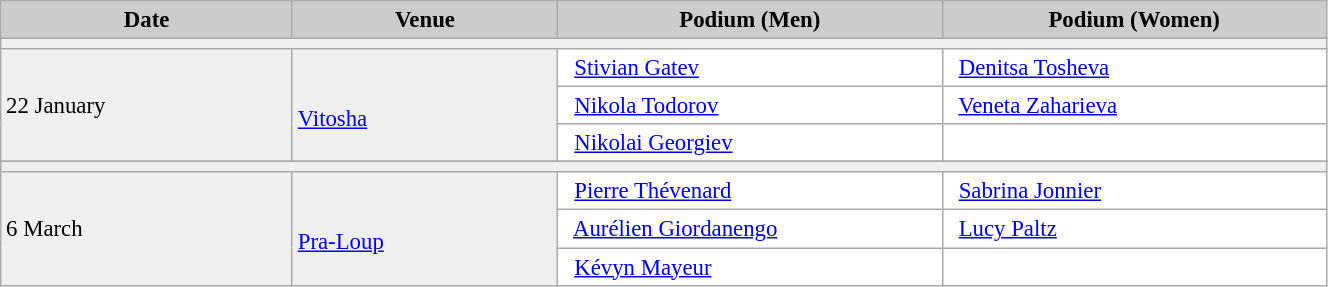<table class="wikitable" width=70% bgcolor="#f7f8ff" cellpadding="3" cellspacing="0" border="1" style="font-size: 95%; border: gray solid 1px; border-collapse: collapse;">
<tr bgcolor="#CCCCCC">
<td align="center"><strong>Date</strong></td>
<td width=20% align="center"><strong>Venue</strong></td>
<td width=29% align="center"><strong>Podium (Men)</strong></td>
<td width=29% align="center"><strong>Podium (Women)</strong></td>
</tr>
<tr bgcolor="#EFEFEF">
<td colspan=4></td>
</tr>
<tr bgcolor="#EFEFEF">
<td rowspan=3>22 January</td>
<td rowspan=3><br><a href='#'>Vitosha</a></td>
<td bgcolor="#ffffff">   <a href='#'>Stivian Gatev</a></td>
<td bgcolor="#ffffff">   <a href='#'>Denitsa Tosheva</a></td>
</tr>
<tr>
<td bgcolor="#ffffff">   <a href='#'>Nikola Todorov</a></td>
<td bgcolor="#ffffff">   <a href='#'>Veneta Zaharieva</a></td>
</tr>
<tr>
<td bgcolor="#ffffff">   <a href='#'>Nikolai Georgiev</a></td>
<td bgcolor="#ffffff">  </td>
</tr>
<tr>
</tr>
<tr bgcolor="#EFEFEF">
<td colspan=4></td>
</tr>
<tr bgcolor="#EFEFEF">
<td rowspan=3>6 March</td>
<td rowspan=3><br><a href='#'>Pra-Loup</a></td>
<td bgcolor="#ffffff">   <a href='#'>Pierre Thévenard</a></td>
<td bgcolor="#ffffff">   <a href='#'>Sabrina Jonnier</a></td>
</tr>
<tr>
<td bgcolor="#ffffff">   <a href='#'>Aurélien Giordanengo</a></td>
<td bgcolor="#ffffff">   <a href='#'>Lucy Paltz</a></td>
</tr>
<tr>
<td bgcolor="#ffffff">   <a href='#'>Kévyn Mayeur</a></td>
<td bgcolor="#ffffff">  </td>
</tr>
</table>
